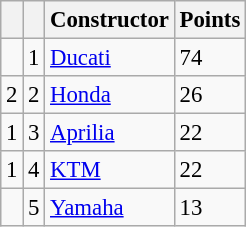<table class="wikitable" style="font-size: 95%;">
<tr>
<th></th>
<th></th>
<th>Constructor</th>
<th>Points</th>
</tr>
<tr>
<td></td>
<td align=center>1</td>
<td> <a href='#'>Ducati</a></td>
<td align=left>74</td>
</tr>
<tr>
<td> 2</td>
<td align=center>2</td>
<td> <a href='#'>Honda</a></td>
<td align=left>26</td>
</tr>
<tr>
<td> 1</td>
<td align=center>3</td>
<td> <a href='#'>Aprilia</a></td>
<td align=left>22</td>
</tr>
<tr>
<td> 1</td>
<td align=center>4</td>
<td> <a href='#'>KTM</a></td>
<td align=left>22</td>
</tr>
<tr>
<td></td>
<td align=center>5</td>
<td> <a href='#'>Yamaha</a></td>
<td align=left>13</td>
</tr>
</table>
